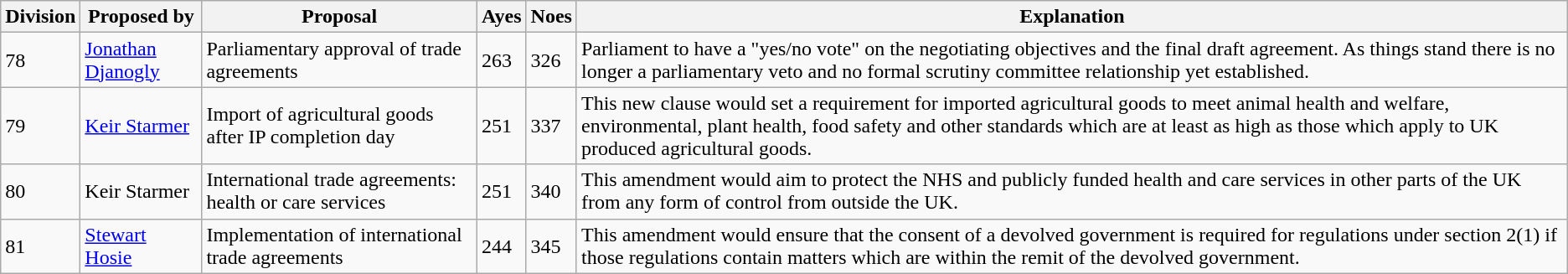<table class="wikitable">
<tr>
<th>Division</th>
<th>Proposed by</th>
<th>Proposal</th>
<th>Ayes</th>
<th>Noes</th>
<th>Explanation</th>
</tr>
<tr>
<td>78</td>
<td><a href='#'>Jonathan Djanogly</a></td>
<td>Parliamentary approval of trade agreements</td>
<td>263</td>
<td>326</td>
<td>Parliament to have a "yes/no vote" on the negotiating objectives and the final draft agreement. As things stand there is no longer a parliamentary veto and no formal scrutiny committee relationship yet established.</td>
</tr>
<tr>
<td>79</td>
<td><a href='#'>Keir Starmer</a></td>
<td>Import of agricultural goods after IP completion day</td>
<td>251</td>
<td>337</td>
<td>This new clause would set a requirement for imported agricultural goods to meet animal health and welfare, environmental, plant health, food safety and other standards which are at least as high as those which apply to UK produced agricultural goods.</td>
</tr>
<tr>
<td>80</td>
<td>Keir Starmer</td>
<td>International trade agreements: health or care services</td>
<td>251</td>
<td>340</td>
<td>This amendment would aim to protect the NHS and publicly funded health and care services in other parts of the UK from any form of control from outside the UK.</td>
</tr>
<tr>
<td>81</td>
<td><a href='#'>Stewart Hosie</a></td>
<td>Implementation of international trade agreements</td>
<td>244</td>
<td>345</td>
<td>This amendment would ensure that the consent of a devolved government is required for regulations under section 2(1) if those regulations contain matters which are within the remit of the devolved government.</td>
</tr>
</table>
